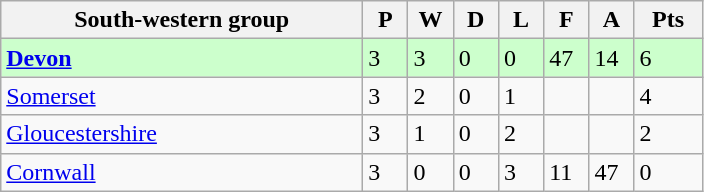<table class="wikitable">
<tr>
<th width="40%">South-western group</th>
<th width="5%">P</th>
<th width="5%">W</th>
<th width="5%">D</th>
<th width="5%">L</th>
<th width="5%">F</th>
<th width="5%">A</th>
<th width="7.5%">Pts</th>
</tr>
<tr bgcolor="#CCFFCC">
<td><a href='#'><strong>Devon</strong></a></td>
<td>3</td>
<td>3</td>
<td>0</td>
<td>0</td>
<td>47</td>
<td>14</td>
<td>6</td>
</tr>
<tr>
<td><a href='#'>Somerset</a></td>
<td>3</td>
<td>2</td>
<td>0</td>
<td>1</td>
<td></td>
<td></td>
<td>4</td>
</tr>
<tr>
<td><a href='#'>Gloucestershire</a></td>
<td>3</td>
<td>1</td>
<td>0</td>
<td>2</td>
<td></td>
<td></td>
<td>2</td>
</tr>
<tr>
<td><a href='#'>Cornwall</a></td>
<td>3</td>
<td>0</td>
<td>0</td>
<td>3</td>
<td>11</td>
<td>47</td>
<td>0</td>
</tr>
</table>
